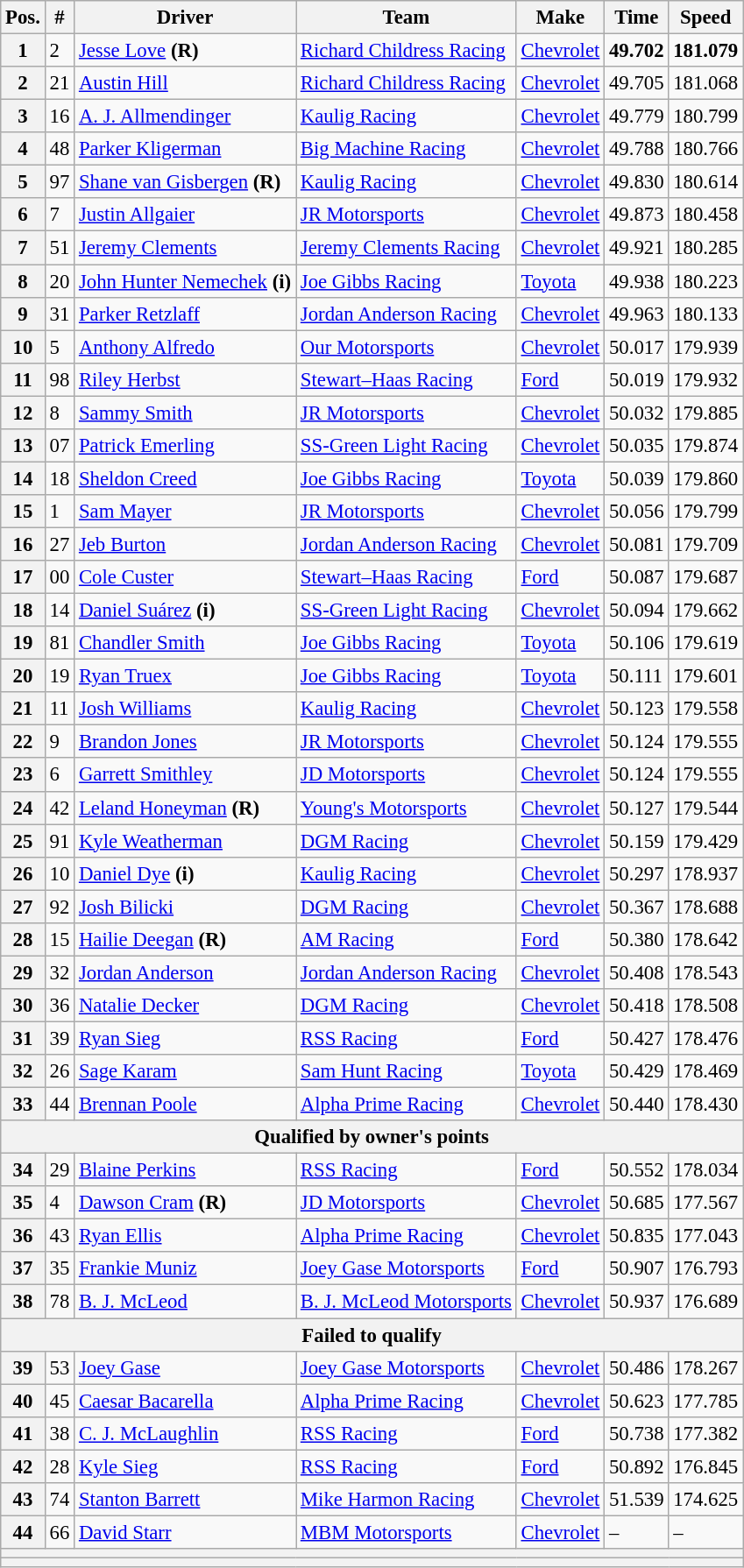<table class="wikitable" style="font-size:95%">
<tr>
<th>Pos.</th>
<th>#</th>
<th>Driver</th>
<th>Team</th>
<th>Make</th>
<th>Time</th>
<th>Speed</th>
</tr>
<tr>
<th>1</th>
<td>2</td>
<td><a href='#'>Jesse Love</a> <strong>(R)</strong></td>
<td><a href='#'>Richard Childress Racing</a></td>
<td><a href='#'>Chevrolet</a></td>
<td><strong>49.702</strong></td>
<td><strong>181.079</strong></td>
</tr>
<tr>
<th>2</th>
<td>21</td>
<td><a href='#'>Austin Hill</a></td>
<td><a href='#'>Richard Childress Racing</a></td>
<td><a href='#'>Chevrolet</a></td>
<td>49.705</td>
<td>181.068</td>
</tr>
<tr>
<th>3</th>
<td>16</td>
<td><a href='#'>A. J. Allmendinger</a></td>
<td><a href='#'>Kaulig Racing</a></td>
<td><a href='#'>Chevrolet</a></td>
<td>49.779</td>
<td>180.799</td>
</tr>
<tr>
<th>4</th>
<td>48</td>
<td><a href='#'>Parker Kligerman</a></td>
<td><a href='#'>Big Machine Racing</a></td>
<td><a href='#'>Chevrolet</a></td>
<td>49.788</td>
<td>180.766</td>
</tr>
<tr>
<th>5</th>
<td>97</td>
<td><a href='#'>Shane van Gisbergen</a> <strong>(R)</strong></td>
<td><a href='#'>Kaulig Racing</a></td>
<td><a href='#'>Chevrolet</a></td>
<td>49.830</td>
<td>180.614</td>
</tr>
<tr>
<th>6</th>
<td>7</td>
<td><a href='#'>Justin Allgaier</a></td>
<td><a href='#'>JR Motorsports</a></td>
<td><a href='#'>Chevrolet</a></td>
<td>49.873</td>
<td>180.458</td>
</tr>
<tr>
<th>7</th>
<td>51</td>
<td><a href='#'>Jeremy Clements</a></td>
<td><a href='#'>Jeremy Clements Racing</a></td>
<td><a href='#'>Chevrolet</a></td>
<td>49.921</td>
<td>180.285</td>
</tr>
<tr>
<th>8</th>
<td>20</td>
<td><a href='#'>John Hunter Nemechek</a> <strong>(i)</strong></td>
<td><a href='#'>Joe Gibbs Racing</a></td>
<td><a href='#'>Toyota</a></td>
<td>49.938</td>
<td>180.223</td>
</tr>
<tr>
<th>9</th>
<td>31</td>
<td><a href='#'>Parker Retzlaff</a></td>
<td><a href='#'>Jordan Anderson Racing</a></td>
<td><a href='#'>Chevrolet</a></td>
<td>49.963</td>
<td>180.133</td>
</tr>
<tr>
<th>10</th>
<td>5</td>
<td><a href='#'>Anthony Alfredo</a></td>
<td><a href='#'>Our Motorsports</a></td>
<td><a href='#'>Chevrolet</a></td>
<td>50.017</td>
<td>179.939</td>
</tr>
<tr>
<th>11</th>
<td>98</td>
<td><a href='#'>Riley Herbst</a></td>
<td><a href='#'>Stewart–Haas Racing</a></td>
<td><a href='#'>Ford</a></td>
<td>50.019</td>
<td>179.932</td>
</tr>
<tr>
<th>12</th>
<td>8</td>
<td><a href='#'>Sammy Smith</a></td>
<td><a href='#'>JR Motorsports</a></td>
<td><a href='#'>Chevrolet</a></td>
<td>50.032</td>
<td>179.885</td>
</tr>
<tr>
<th>13</th>
<td>07</td>
<td><a href='#'>Patrick Emerling</a></td>
<td><a href='#'>SS-Green Light Racing</a></td>
<td><a href='#'>Chevrolet</a></td>
<td>50.035</td>
<td>179.874</td>
</tr>
<tr>
<th>14</th>
<td>18</td>
<td><a href='#'>Sheldon Creed</a></td>
<td><a href='#'>Joe Gibbs Racing</a></td>
<td><a href='#'>Toyota</a></td>
<td>50.039</td>
<td>179.860</td>
</tr>
<tr>
<th>15</th>
<td>1</td>
<td><a href='#'>Sam Mayer</a></td>
<td><a href='#'>JR Motorsports</a></td>
<td><a href='#'>Chevrolet</a></td>
<td>50.056</td>
<td>179.799</td>
</tr>
<tr>
<th>16</th>
<td>27</td>
<td><a href='#'>Jeb Burton</a></td>
<td><a href='#'>Jordan Anderson Racing</a></td>
<td><a href='#'>Chevrolet</a></td>
<td>50.081</td>
<td>179.709</td>
</tr>
<tr>
<th>17</th>
<td>00</td>
<td><a href='#'>Cole Custer</a></td>
<td><a href='#'>Stewart–Haas Racing</a></td>
<td><a href='#'>Ford</a></td>
<td>50.087</td>
<td>179.687</td>
</tr>
<tr>
<th>18</th>
<td>14</td>
<td><a href='#'>Daniel Suárez</a> <strong>(i)</strong></td>
<td><a href='#'>SS-Green Light Racing</a></td>
<td><a href='#'>Chevrolet</a></td>
<td>50.094</td>
<td>179.662</td>
</tr>
<tr>
<th>19</th>
<td>81</td>
<td><a href='#'>Chandler Smith</a></td>
<td><a href='#'>Joe Gibbs Racing</a></td>
<td><a href='#'>Toyota</a></td>
<td>50.106</td>
<td>179.619</td>
</tr>
<tr>
<th>20</th>
<td>19</td>
<td><a href='#'>Ryan Truex</a></td>
<td><a href='#'>Joe Gibbs Racing</a></td>
<td><a href='#'>Toyota</a></td>
<td>50.111</td>
<td>179.601</td>
</tr>
<tr>
<th>21</th>
<td>11</td>
<td><a href='#'>Josh Williams</a></td>
<td><a href='#'>Kaulig Racing</a></td>
<td><a href='#'>Chevrolet</a></td>
<td>50.123</td>
<td>179.558</td>
</tr>
<tr>
<th>22</th>
<td>9</td>
<td><a href='#'>Brandon Jones</a></td>
<td><a href='#'>JR Motorsports</a></td>
<td><a href='#'>Chevrolet</a></td>
<td>50.124</td>
<td>179.555</td>
</tr>
<tr>
<th>23</th>
<td>6</td>
<td><a href='#'>Garrett Smithley</a></td>
<td><a href='#'>JD Motorsports</a></td>
<td><a href='#'>Chevrolet</a></td>
<td>50.124</td>
<td>179.555</td>
</tr>
<tr>
<th>24</th>
<td>42</td>
<td><a href='#'>Leland Honeyman</a> <strong>(R)</strong></td>
<td><a href='#'>Young's Motorsports</a></td>
<td><a href='#'>Chevrolet</a></td>
<td>50.127</td>
<td>179.544</td>
</tr>
<tr>
<th>25</th>
<td>91</td>
<td><a href='#'>Kyle Weatherman</a></td>
<td><a href='#'>DGM Racing</a></td>
<td><a href='#'>Chevrolet</a></td>
<td>50.159</td>
<td>179.429</td>
</tr>
<tr>
<th>26</th>
<td>10</td>
<td><a href='#'>Daniel Dye</a> <strong>(i)</strong></td>
<td><a href='#'>Kaulig Racing</a></td>
<td><a href='#'>Chevrolet</a></td>
<td>50.297</td>
<td>178.937</td>
</tr>
<tr>
<th>27</th>
<td>92</td>
<td><a href='#'>Josh Bilicki</a></td>
<td><a href='#'>DGM Racing</a></td>
<td><a href='#'>Chevrolet</a></td>
<td>50.367</td>
<td>178.688</td>
</tr>
<tr>
<th>28</th>
<td>15</td>
<td><a href='#'>Hailie Deegan</a> <strong>(R)</strong></td>
<td><a href='#'>AM Racing</a></td>
<td><a href='#'>Ford</a></td>
<td>50.380</td>
<td>178.642</td>
</tr>
<tr>
<th>29</th>
<td>32</td>
<td><a href='#'>Jordan Anderson</a></td>
<td><a href='#'>Jordan Anderson Racing</a></td>
<td><a href='#'>Chevrolet</a></td>
<td>50.408</td>
<td>178.543</td>
</tr>
<tr>
<th>30</th>
<td>36</td>
<td><a href='#'>Natalie Decker</a></td>
<td><a href='#'>DGM Racing</a></td>
<td><a href='#'>Chevrolet</a></td>
<td>50.418</td>
<td>178.508</td>
</tr>
<tr>
<th>31</th>
<td>39</td>
<td><a href='#'>Ryan Sieg</a></td>
<td><a href='#'>RSS Racing</a></td>
<td><a href='#'>Ford</a></td>
<td>50.427</td>
<td>178.476</td>
</tr>
<tr>
<th>32</th>
<td>26</td>
<td><a href='#'>Sage Karam</a></td>
<td><a href='#'>Sam Hunt Racing</a></td>
<td><a href='#'>Toyota</a></td>
<td>50.429</td>
<td>178.469</td>
</tr>
<tr>
<th>33</th>
<td>44</td>
<td><a href='#'>Brennan Poole</a></td>
<td><a href='#'>Alpha Prime Racing</a></td>
<td><a href='#'>Chevrolet</a></td>
<td>50.440</td>
<td>178.430</td>
</tr>
<tr>
<th colspan="7">Qualified by owner's points</th>
</tr>
<tr>
<th>34</th>
<td>29</td>
<td><a href='#'>Blaine Perkins</a></td>
<td><a href='#'>RSS Racing</a></td>
<td><a href='#'>Ford</a></td>
<td>50.552</td>
<td>178.034</td>
</tr>
<tr>
<th>35</th>
<td>4</td>
<td><a href='#'>Dawson Cram</a> <strong>(R)</strong></td>
<td><a href='#'>JD Motorsports</a></td>
<td><a href='#'>Chevrolet</a></td>
<td>50.685</td>
<td>177.567</td>
</tr>
<tr>
<th>36</th>
<td>43</td>
<td><a href='#'>Ryan Ellis</a></td>
<td><a href='#'>Alpha Prime Racing</a></td>
<td><a href='#'>Chevrolet</a></td>
<td>50.835</td>
<td>177.043</td>
</tr>
<tr>
<th>37</th>
<td>35</td>
<td><a href='#'>Frankie Muniz</a></td>
<td><a href='#'>Joey Gase Motorsports</a></td>
<td><a href='#'>Ford</a></td>
<td>50.907</td>
<td>176.793</td>
</tr>
<tr>
<th>38</th>
<td>78</td>
<td><a href='#'>B. J. McLeod</a></td>
<td><a href='#'>B. J. McLeod Motorsports</a></td>
<td><a href='#'>Chevrolet</a></td>
<td>50.937</td>
<td>176.689</td>
</tr>
<tr>
<th colspan="7">Failed to qualify</th>
</tr>
<tr>
<th>39</th>
<td>53</td>
<td><a href='#'>Joey Gase</a></td>
<td><a href='#'>Joey Gase Motorsports</a></td>
<td><a href='#'>Chevrolet</a></td>
<td>50.486</td>
<td>178.267</td>
</tr>
<tr>
<th>40</th>
<td>45</td>
<td><a href='#'>Caesar Bacarella</a></td>
<td><a href='#'>Alpha Prime Racing</a></td>
<td><a href='#'>Chevrolet</a></td>
<td>50.623</td>
<td>177.785</td>
</tr>
<tr>
<th>41</th>
<td>38</td>
<td><a href='#'>C. J. McLaughlin</a></td>
<td><a href='#'>RSS Racing</a></td>
<td><a href='#'>Ford</a></td>
<td>50.738</td>
<td>177.382</td>
</tr>
<tr>
<th>42</th>
<td>28</td>
<td><a href='#'>Kyle Sieg</a></td>
<td><a href='#'>RSS Racing</a></td>
<td><a href='#'>Ford</a></td>
<td>50.892</td>
<td>176.845</td>
</tr>
<tr>
<th>43</th>
<td>74</td>
<td><a href='#'>Stanton Barrett</a></td>
<td><a href='#'>Mike Harmon Racing</a></td>
<td><a href='#'>Chevrolet</a></td>
<td>51.539</td>
<td>174.625</td>
</tr>
<tr>
<th>44</th>
<td>66</td>
<td><a href='#'>David Starr</a></td>
<td><a href='#'>MBM Motorsports</a></td>
<td><a href='#'>Chevrolet</a></td>
<td>–</td>
<td>–</td>
</tr>
<tr>
<th colspan="7"></th>
</tr>
<tr>
<th colspan="7"></th>
</tr>
</table>
